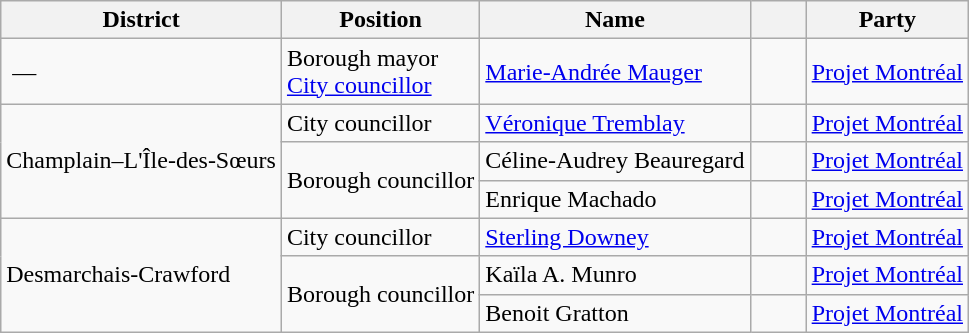<table class="wikitable" border="1">
<tr>
<th>District</th>
<th>Position</th>
<th>Name</th>
<th width="30"> </th>
<th>Party</th>
</tr>
<tr>
<td> —</td>
<td>Borough mayor<br><a href='#'>City councillor</a></td>
<td><a href='#'>Marie-Andrée Mauger</a></td>
<td> </td>
<td><a href='#'>Projet Montréal</a></td>
</tr>
<tr>
<td rowspan=3>Champlain–L'Île-des-Sœurs</td>
<td>City councillor</td>
<td><a href='#'>Véronique Tremblay</a></td>
<td> </td>
<td><a href='#'>Projet Montréal</a></td>
</tr>
<tr>
<td rowspan=2>Borough councillor</td>
<td>Céline-Audrey Beauregard</td>
<td> </td>
<td><a href='#'>Projet Montréal</a></td>
</tr>
<tr>
<td>Enrique Machado</td>
<td> </td>
<td><a href='#'>Projet Montréal</a></td>
</tr>
<tr>
<td rowspan=3>Desmarchais-Crawford</td>
<td>City councillor</td>
<td><a href='#'>Sterling Downey</a></td>
<td> </td>
<td><a href='#'>Projet Montréal</a></td>
</tr>
<tr>
<td rowspan=2>Borough councillor</td>
<td>Kaïla A. Munro</td>
<td> </td>
<td><a href='#'>Projet Montréal</a></td>
</tr>
<tr>
<td>Benoit Gratton</td>
<td> </td>
<td><a href='#'>Projet Montréal</a></td>
</tr>
</table>
